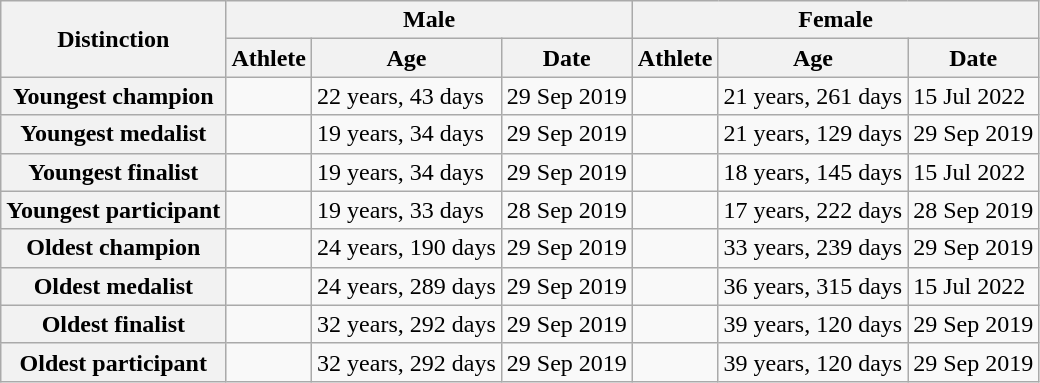<table class="wikitable">
<tr>
<th rowspan="2" align="right">Distinction</th>
<th colspan="3">Male</th>
<th colspan="3">Female</th>
</tr>
<tr>
<th>Athlete</th>
<th>Age</th>
<th>Date</th>
<th>Athlete</th>
<th>Age</th>
<th>Date</th>
</tr>
<tr>
<th>Youngest champion</th>
<td></td>
<td>22 years, 43 days</td>
<td>29 Sep 2019</td>
<td></td>
<td>21 years, 261 days</td>
<td>15 Jul 2022</td>
</tr>
<tr>
<th>Youngest medalist</th>
<td></td>
<td>19 years, 34 days</td>
<td>29 Sep 2019</td>
<td></td>
<td>21 years, 129 days</td>
<td>29 Sep 2019</td>
</tr>
<tr>
<th>Youngest finalist</th>
<td></td>
<td>19 years, 34 days</td>
<td>29 Sep 2019</td>
<td></td>
<td>18 years, 145 days</td>
<td>15 Jul 2022</td>
</tr>
<tr>
<th>Youngest participant</th>
<td></td>
<td>19 years, 33 days</td>
<td>28 Sep 2019</td>
<td></td>
<td>17 years, 222 days</td>
<td>28 Sep 2019</td>
</tr>
<tr>
<th>Oldest champion</th>
<td></td>
<td>24 years, 190 days</td>
<td>29 Sep 2019</td>
<td></td>
<td>33 years, 239 days</td>
<td>29 Sep 2019</td>
</tr>
<tr>
<th>Oldest medalist</th>
<td></td>
<td>24 years, 289 days</td>
<td>29 Sep 2019</td>
<td></td>
<td>36 years, 315 days</td>
<td>15 Jul 2022</td>
</tr>
<tr>
<th>Oldest finalist</th>
<td></td>
<td>32 years, 292 days</td>
<td>29 Sep 2019</td>
<td></td>
<td>39 years, 120 days</td>
<td>29 Sep 2019</td>
</tr>
<tr>
<th>Oldest participant</th>
<td></td>
<td>32 years, 292 days</td>
<td>29 Sep 2019</td>
<td></td>
<td>39 years, 120 days</td>
<td>29 Sep 2019</td>
</tr>
</table>
